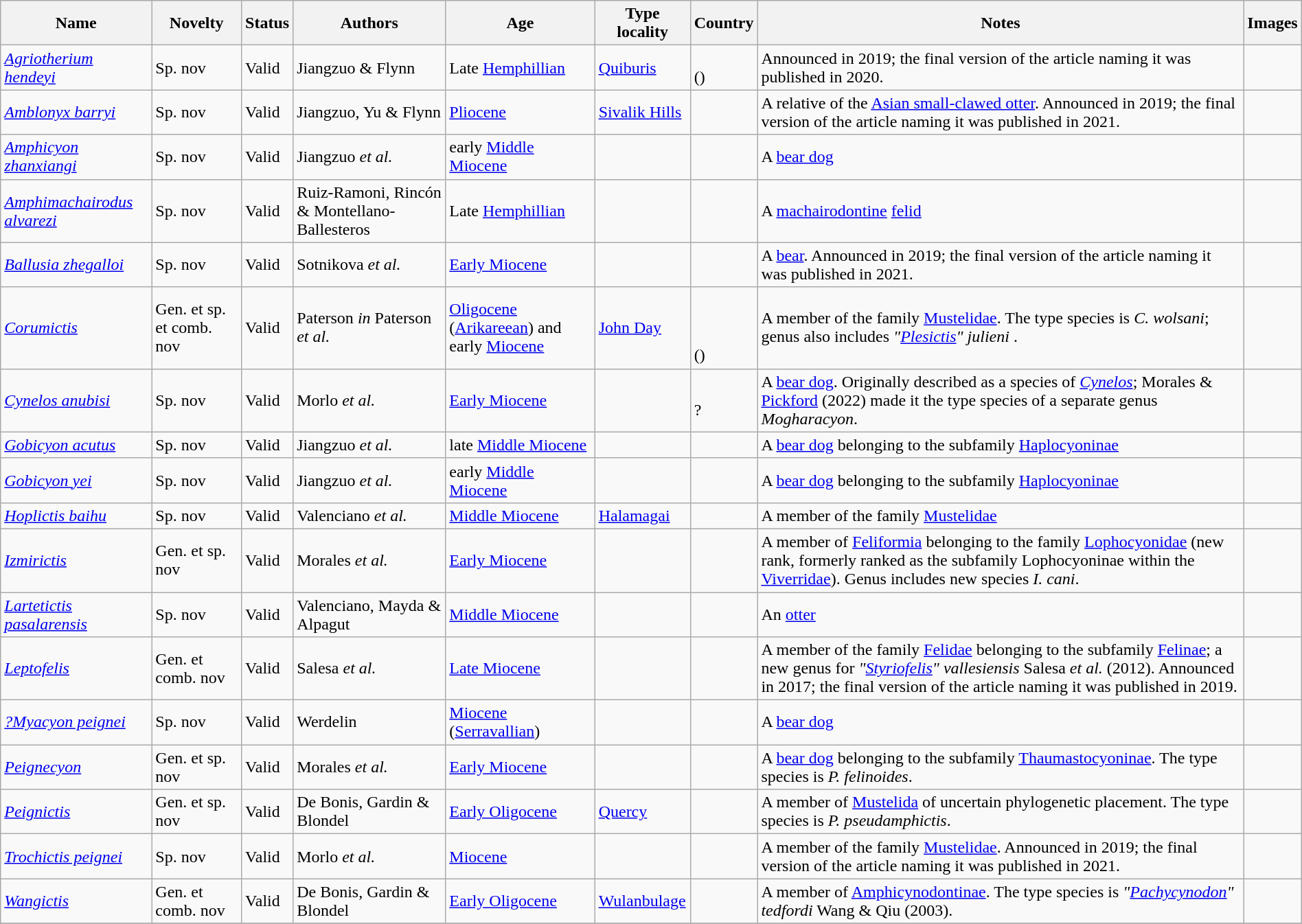<table class="wikitable sortable" align="center" width="100%">
<tr>
<th>Name</th>
<th>Novelty</th>
<th>Status</th>
<th>Authors</th>
<th>Age</th>
<th>Type locality</th>
<th>Country</th>
<th>Notes</th>
<th>Images</th>
</tr>
<tr>
<td><em><a href='#'>Agriotherium hendeyi</a></em></td>
<td>Sp. nov</td>
<td>Valid</td>
<td>Jiangzuo & Flynn</td>
<td>Late <a href='#'>Hemphillian</a></td>
<td><a href='#'>Quiburis</a></td>
<td><br>()</td>
<td>Announced in 2019; the final version of the article naming it was published in 2020.</td>
<td></td>
</tr>
<tr>
<td><em><a href='#'>Amblonyx barryi</a></em></td>
<td>Sp. nov</td>
<td>Valid</td>
<td>Jiangzuo, Yu & Flynn</td>
<td><a href='#'>Pliocene</a></td>
<td><a href='#'>Sivalik Hills</a></td>
<td></td>
<td>A relative of the <a href='#'>Asian small-clawed otter</a>. Announced in 2019; the final version of the article naming it was published in 2021.</td>
<td></td>
</tr>
<tr>
<td><em><a href='#'>Amphicyon zhanxiangi</a></em></td>
<td>Sp. nov</td>
<td>Valid</td>
<td>Jiangzuo <em>et al.</em></td>
<td>early <a href='#'>Middle Miocene</a></td>
<td></td>
<td></td>
<td>A <a href='#'>bear dog</a></td>
<td></td>
</tr>
<tr>
<td><em><a href='#'>Amphimachairodus alvarezi</a></em></td>
<td>Sp. nov</td>
<td>Valid</td>
<td>Ruiz-Ramoni, Rincón & Montellano-Ballesteros</td>
<td>Late <a href='#'>Hemphillian</a></td>
<td></td>
<td></td>
<td>A <a href='#'>machairodontine</a> <a href='#'>felid</a></td>
<td></td>
</tr>
<tr>
<td><em><a href='#'>Ballusia zhegalloi</a></em></td>
<td>Sp. nov</td>
<td>Valid</td>
<td>Sotnikova <em>et al.</em></td>
<td><a href='#'>Early Miocene</a></td>
<td></td>
<td><br></td>
<td>A <a href='#'>bear</a>. Announced in 2019; the final version of the article naming it was published in 2021.</td>
<td></td>
</tr>
<tr>
<td><em><a href='#'>Corumictis</a></em></td>
<td>Gen. et sp. et comb. nov</td>
<td>Valid</td>
<td>Paterson <em>in</em> Paterson <em>et al.</em></td>
<td><a href='#'>Oligocene</a> (<a href='#'>Arikareean</a>) and early <a href='#'>Miocene</a></td>
<td><a href='#'>John Day</a></td>
<td><br><br><br>()</td>
<td>A member of the family <a href='#'>Mustelidae</a>. The type species is <em>C. wolsani</em>; genus also includes <em>"<a href='#'>Plesictis</a>" julieni</em> .</td>
<td></td>
</tr>
<tr>
<td><em><a href='#'>Cynelos anubisi</a></em></td>
<td>Sp. nov</td>
<td>Valid</td>
<td>Morlo <em>et al.</em></td>
<td><a href='#'>Early Miocene</a></td>
<td></td>
<td><br>?</td>
<td>A <a href='#'>bear dog</a>. Originally described as a species of <em><a href='#'>Cynelos</a></em>; Morales & <a href='#'>Pickford</a> (2022) made it the type species of a separate genus <em>Mogharacyon</em>.</td>
<td></td>
</tr>
<tr>
<td><em><a href='#'>Gobicyon acutus</a></em></td>
<td>Sp. nov</td>
<td>Valid</td>
<td>Jiangzuo <em>et al.</em></td>
<td>late <a href='#'>Middle Miocene</a></td>
<td></td>
<td></td>
<td>A <a href='#'>bear dog</a> belonging to the subfamily <a href='#'>Haplocyoninae</a></td>
<td></td>
</tr>
<tr>
<td><em><a href='#'>Gobicyon yei</a></em></td>
<td>Sp. nov</td>
<td>Valid</td>
<td>Jiangzuo <em>et al.</em></td>
<td>early <a href='#'>Middle Miocene</a></td>
<td></td>
<td></td>
<td>A <a href='#'>bear dog</a> belonging to the subfamily <a href='#'>Haplocyoninae</a></td>
<td></td>
</tr>
<tr>
<td><em><a href='#'>Hoplictis baihu</a></em></td>
<td>Sp. nov</td>
<td>Valid</td>
<td>Valenciano <em>et al.</em></td>
<td><a href='#'>Middle Miocene</a></td>
<td><a href='#'>Halamagai</a></td>
<td></td>
<td>A member of the family <a href='#'>Mustelidae</a></td>
<td></td>
</tr>
<tr>
<td><em><a href='#'>Izmirictis</a></em></td>
<td>Gen. et sp. nov</td>
<td>Valid</td>
<td>Morales <em>et al.</em></td>
<td><a href='#'>Early Miocene</a></td>
<td></td>
<td></td>
<td>A member of <a href='#'>Feliformia</a> belonging to the family <a href='#'>Lophocyonidae</a> (new rank, formerly ranked as the subfamily Lophocyoninae within the <a href='#'>Viverridae</a>). Genus includes new species <em>I. cani</em>.</td>
<td></td>
</tr>
<tr>
<td><em><a href='#'>Lartetictis pasalarensis</a></em></td>
<td>Sp. nov</td>
<td>Valid</td>
<td>Valenciano, Mayda & Alpagut</td>
<td><a href='#'>Middle Miocene</a></td>
<td></td>
<td></td>
<td>An <a href='#'>otter</a></td>
<td></td>
</tr>
<tr>
<td><em><a href='#'>Leptofelis</a></em></td>
<td>Gen. et comb. nov</td>
<td>Valid</td>
<td>Salesa <em>et al.</em></td>
<td><a href='#'>Late Miocene</a></td>
<td></td>
<td></td>
<td>A member of the family <a href='#'>Felidae</a> belonging to the subfamily <a href='#'>Felinae</a>; a new genus for <em>"<a href='#'>Styriofelis</a>" vallesiensis</em> Salesa <em>et al.</em> (2012). Announced in 2017; the final version of the article naming it was published in 2019.</td>
<td></td>
</tr>
<tr>
<td><em><a href='#'>?Myacyon peignei</a></em></td>
<td>Sp. nov</td>
<td>Valid</td>
<td>Werdelin</td>
<td><a href='#'>Miocene</a> (<a href='#'>Serravallian</a>)</td>
<td></td>
<td></td>
<td>A <a href='#'>bear dog</a></td>
<td></td>
</tr>
<tr>
<td><em><a href='#'>Peignecyon</a></em></td>
<td>Gen. et sp. nov</td>
<td>Valid</td>
<td>Morales <em>et al.</em></td>
<td><a href='#'>Early Miocene</a></td>
<td></td>
<td></td>
<td>A <a href='#'>bear dog</a> belonging to the subfamily <a href='#'>Thaumastocyoninae</a>. The type species is <em>P. felinoides</em>.</td>
<td></td>
</tr>
<tr>
<td><em><a href='#'>Peignictis</a></em></td>
<td>Gen. et sp. nov</td>
<td>Valid</td>
<td>De Bonis, Gardin & Blondel</td>
<td><a href='#'>Early Oligocene</a></td>
<td><a href='#'>Quercy</a></td>
<td></td>
<td>A member of <a href='#'>Mustelida</a> of uncertain phylogenetic placement. The type species is <em>P. pseudamphictis</em>.</td>
<td></td>
</tr>
<tr>
<td><em><a href='#'>Trochictis peignei</a></em></td>
<td>Sp. nov</td>
<td>Valid</td>
<td>Morlo <em>et al.</em></td>
<td><a href='#'>Miocene</a></td>
<td></td>
<td></td>
<td>A member of the family <a href='#'>Mustelidae</a>. Announced in 2019; the final version of the article naming it was published in 2021.</td>
<td></td>
</tr>
<tr>
<td><em><a href='#'>Wangictis</a></em></td>
<td>Gen. et comb. nov</td>
<td>Valid</td>
<td>De Bonis, Gardin & Blondel</td>
<td><a href='#'>Early Oligocene</a></td>
<td><a href='#'>Wulanbulage</a></td>
<td></td>
<td>A member of <a href='#'>Amphicynodontinae</a>. The type species is <em>"<a href='#'>Pachycynodon</a>" tedfordi</em> Wang & Qiu (2003).</td>
<td></td>
</tr>
<tr>
</tr>
</table>
